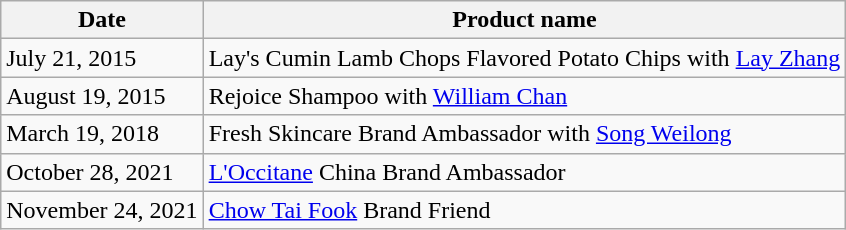<table class="wikitable">
<tr>
<th>Date</th>
<th>Product name</th>
</tr>
<tr>
<td>July 21, 2015</td>
<td>Lay's Cumin Lamb Chops Flavored Potato Chips with <a href='#'>Lay Zhang</a></td>
</tr>
<tr>
<td>August 19, 2015</td>
<td>Rejoice Shampoo with <a href='#'>William Chan</a></td>
</tr>
<tr>
<td>March 19, 2018</td>
<td>Fresh Skincare Brand Ambassador with <a href='#'>Song Weilong</a></td>
</tr>
<tr>
<td>October 28, 2021</td>
<td><a href='#'>L'Occitane</a> China Brand Ambassador</td>
</tr>
<tr>
<td>November 24, 2021</td>
<td><a href='#'>Chow Tai Fook</a> Brand Friend</td>
</tr>
</table>
